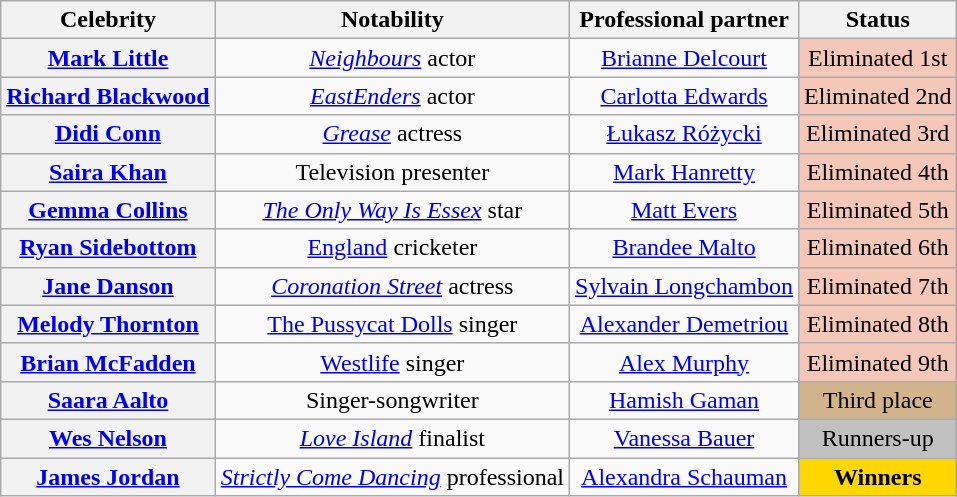<table class="wikitable sortable" style="text-align:center;">
<tr>
<th scope="col">Celebrity</th>
<th scope="col" class="unsortable">Notability</th>
<th scope="col">Professional partner</th>
<th scope="col">Status</th>
</tr>
<tr>
<th scope="row"><a href='#'>Mark Little</a></th>
<td><em><a href='#'>Neighbours</a></em> actor</td>
<td><a href='#'>Brianne Delcourt</a></td>
<td bgcolor="f4c7b8">Eliminated 1st<br></td>
</tr>
<tr>
<th scope="row"><a href='#'>Richard Blackwood</a></th>
<td><em><a href='#'>EastEnders</a></em> actor</td>
<td><a href='#'>Carlotta Edwards</a></td>
<td bgcolor="f4c7b8">Eliminated 2nd<br></td>
</tr>
<tr>
<th scope="row"><a href='#'>Didi Conn</a></th>
<td><em><a href='#'>Grease</a></em> actress</td>
<td><a href='#'>Łukasz Różycki</a></td>
<td bgcolor="f4c7b8">Eliminated 3rd<br></td>
</tr>
<tr>
<th scope="row"><a href='#'>Saira Khan</a></th>
<td>Television presenter</td>
<td><a href='#'>Mark Hanretty</a></td>
<td bgcolor="f4c7b8">Eliminated 4th<br></td>
</tr>
<tr>
<th scope="row"><a href='#'>Gemma Collins</a></th>
<td><em><a href='#'>The Only Way Is Essex</a></em> star</td>
<td><a href='#'>Matt Evers</a></td>
<td bgcolor="f4c7b8">Eliminated 5th<br></td>
</tr>
<tr>
<th scope="row"><a href='#'>Ryan Sidebottom</a></th>
<td><a href='#'>England</a> cricketer</td>
<td><a href='#'>Brandee Malto</a></td>
<td bgcolor="f4c7b8">Eliminated 6th<br></td>
</tr>
<tr>
<th scope="row"><a href='#'>Jane Danson</a></th>
<td><em><a href='#'>Coronation Street</a></em> actress</td>
<td><a href='#'>Sylvain Longchambon</a></td>
<td bgcolor="f4c7b8">Eliminated 7th<br></td>
</tr>
<tr>
<th scope="row"><a href='#'>Melody Thornton</a></th>
<td><a href='#'>The Pussycat Dolls</a> singer</td>
<td><a href='#'>Alexander Demetriou</a></td>
<td bgcolor="f4c7b8">Eliminated 8th<br></td>
</tr>
<tr>
<th scope="row"><a href='#'>Brian McFadden</a></th>
<td><a href='#'>Westlife</a> singer</td>
<td><a href='#'>Alex Murphy</a></td>
<td bgcolor="f4c7b8">Eliminated 9th<br></td>
</tr>
<tr>
<th scope="row"><a href='#'>Saara Aalto</a></th>
<td>Singer-songwriter</td>
<td><a href='#'>Hamish Gaman</a></td>
<td bgcolor="tan">Third place<br></td>
</tr>
<tr>
<th scope="row"><a href='#'>Wes Nelson</a></th>
<td><em><a href='#'>Love Island</a></em> finalist</td>
<td><a href='#'>Vanessa Bauer</a></td>
<td bgcolor="silver">Runners-up<br></td>
</tr>
<tr>
<th scope="row"><a href='#'>James Jordan</a></th>
<td><em><a href='#'>Strictly Come Dancing</a></em> professional</td>
<td><a href='#'>Alexandra Schauman</a></td>
<td bgcolor="gold"><strong>Winners</strong><br></td>
</tr>
</table>
